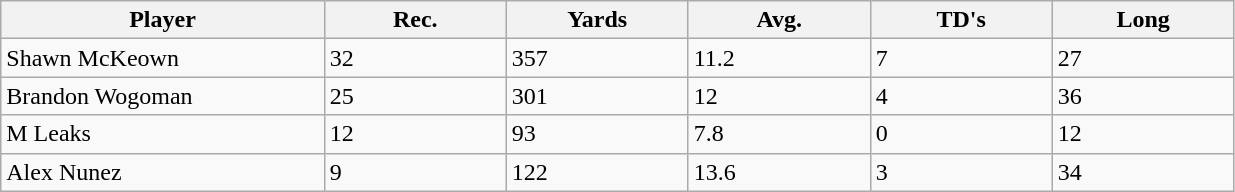<table class="wikitable sortable">
<tr>
<th bgcolor="#DDDDFF" width="16%">Player</th>
<th bgcolor="#DDDDFF" width="9%">Rec.</th>
<th bgcolor="#DDDDFF" width="9%">Yards</th>
<th bgcolor="#DDDDFF" width="9%">Avg.</th>
<th bgcolor="#DDDDFF" width="9%">TD's</th>
<th bgcolor="#DDDDFF" width="9%">Long</th>
</tr>
<tr>
<td>Shawn McKeown</td>
<td>32</td>
<td>357</td>
<td>11.2</td>
<td>7</td>
<td>27</td>
</tr>
<tr>
<td>Brandon Wogoman</td>
<td>25</td>
<td>301</td>
<td>12</td>
<td>4</td>
<td>36</td>
</tr>
<tr>
<td>M Leaks</td>
<td>12</td>
<td>93</td>
<td>7.8</td>
<td>0</td>
<td>12</td>
</tr>
<tr>
<td>Alex Nunez</td>
<td>9</td>
<td>122</td>
<td>13.6</td>
<td>3</td>
<td>34</td>
</tr>
</table>
